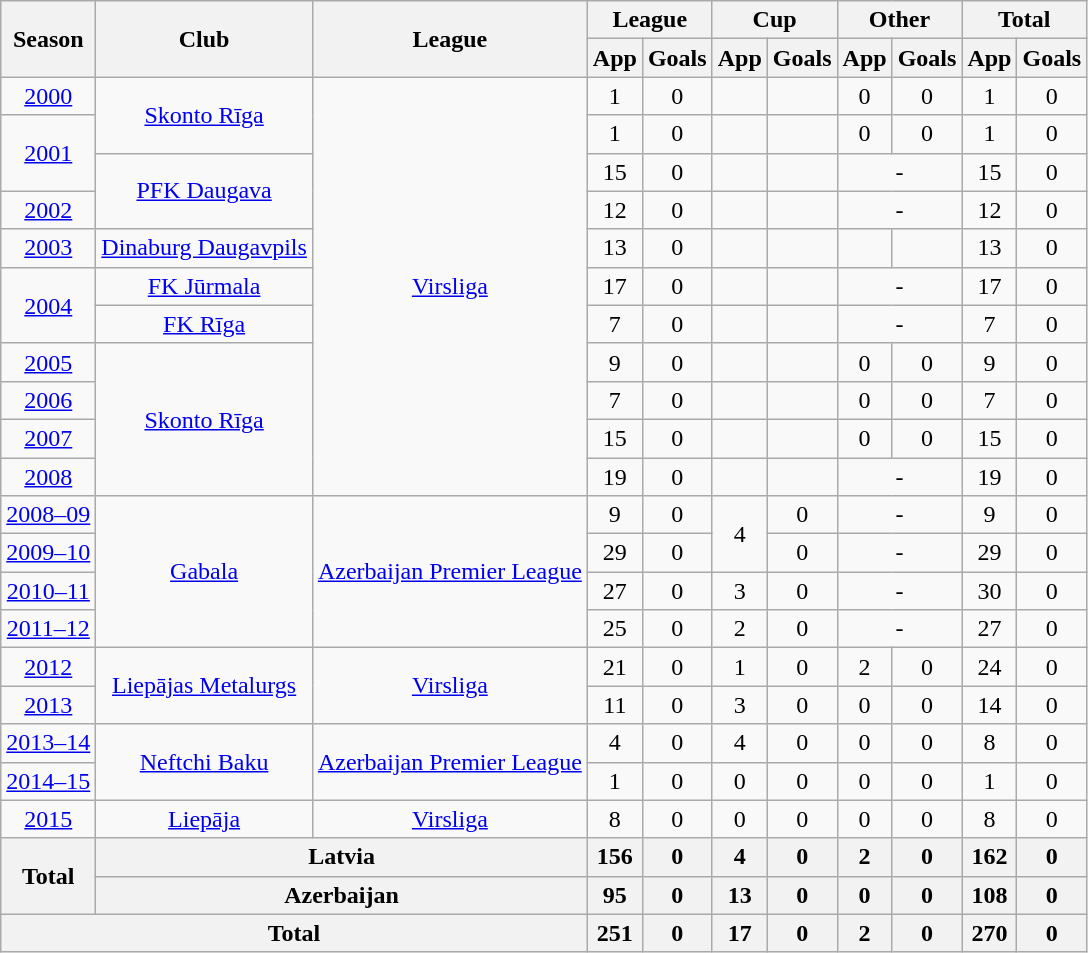<table class="wikitable">
<tr>
<th rowspan=2>Season</th>
<th ! rowspan=2>Club</th>
<th ! rowspan=2>League</th>
<th ! colspan=2>League</th>
<th ! colspan=2>Cup</th>
<th ! colspan=2>Other</th>
<th colspan=3>Total</th>
</tr>
<tr>
<th>App</th>
<th>Goals</th>
<th>App</th>
<th>Goals</th>
<th>App</th>
<th>Goals</th>
<th>App</th>
<th>Goals</th>
</tr>
<tr align=center>
<td><a href='#'>2000</a></td>
<td rowspan="2"><a href='#'>Skonto Rīga</a></td>
<td rowspan="11"><a href='#'>Virsliga</a></td>
<td>1</td>
<td>0</td>
<td></td>
<td></td>
<td>0</td>
<td>0</td>
<td>1</td>
<td>0</td>
</tr>
<tr align=center>
<td rowspan="2"><a href='#'>2001</a></td>
<td>1</td>
<td>0</td>
<td></td>
<td></td>
<td>0</td>
<td>0</td>
<td>1</td>
<td>0</td>
</tr>
<tr align=center>
<td rowspan="2"><a href='#'>PFK Daugava</a></td>
<td>15</td>
<td>0</td>
<td></td>
<td></td>
<td colspan="2">-</td>
<td>15</td>
<td>0</td>
</tr>
<tr align=center>
<td><a href='#'>2002</a></td>
<td>12</td>
<td>0</td>
<td></td>
<td></td>
<td colspan="2">-</td>
<td>12</td>
<td>0</td>
</tr>
<tr align=center>
<td><a href='#'>2003</a></td>
<td><a href='#'>Dinaburg Daugavpils</a></td>
<td>13</td>
<td>0</td>
<td></td>
<td></td>
<td></td>
<td></td>
<td>13</td>
<td>0</td>
</tr>
<tr align=center>
<td rowspan="2"><a href='#'>2004</a></td>
<td><a href='#'>FK Jūrmala</a></td>
<td>17</td>
<td>0</td>
<td></td>
<td></td>
<td colspan="2">-</td>
<td>17</td>
<td>0</td>
</tr>
<tr align=center>
<td><a href='#'>FK Rīga</a></td>
<td>7</td>
<td>0</td>
<td></td>
<td></td>
<td colspan="2">-</td>
<td>7</td>
<td>0</td>
</tr>
<tr align=center>
<td><a href='#'>2005</a></td>
<td rowspan="4"><a href='#'>Skonto Rīga</a></td>
<td>9</td>
<td>0</td>
<td></td>
<td></td>
<td>0</td>
<td>0</td>
<td>9</td>
<td>0</td>
</tr>
<tr align=center>
<td><a href='#'>2006</a></td>
<td>7</td>
<td>0</td>
<td></td>
<td></td>
<td>0</td>
<td>0</td>
<td>7</td>
<td>0</td>
</tr>
<tr align=center>
<td><a href='#'>2007</a></td>
<td>15</td>
<td>0</td>
<td></td>
<td></td>
<td>0</td>
<td>0</td>
<td>15</td>
<td>0</td>
</tr>
<tr align=center>
<td><a href='#'>2008</a></td>
<td>19</td>
<td>0</td>
<td></td>
<td></td>
<td colspan="2">-</td>
<td>19</td>
<td>0</td>
</tr>
<tr align=center>
<td><a href='#'>2008–09</a></td>
<td rowspan="4"><a href='#'>Gabala</a></td>
<td rowspan="4"><a href='#'>Azerbaijan Premier League</a></td>
<td>9</td>
<td>0</td>
<td rowspan="2">4</td>
<td>0</td>
<td colspan="2">-</td>
<td>9</td>
<td>0</td>
</tr>
<tr align=center>
<td><a href='#'>2009–10</a></td>
<td>29</td>
<td>0</td>
<td>0</td>
<td colspan="2">-</td>
<td>29</td>
<td>0</td>
</tr>
<tr align=center>
<td><a href='#'>2010–11</a></td>
<td>27</td>
<td>0</td>
<td>3</td>
<td>0</td>
<td colspan="2">-</td>
<td>30</td>
<td>0</td>
</tr>
<tr align=center>
<td><a href='#'>2011–12</a></td>
<td>25</td>
<td>0</td>
<td>2</td>
<td>0</td>
<td colspan="2">-</td>
<td>27</td>
<td>0</td>
</tr>
<tr align=center>
<td><a href='#'>2012</a></td>
<td rowspan="2"><a href='#'>Liepājas Metalurgs</a></td>
<td rowspan="2"><a href='#'>Virsliga</a></td>
<td>21</td>
<td>0</td>
<td>1</td>
<td>0</td>
<td>2</td>
<td>0</td>
<td>24</td>
<td>0</td>
</tr>
<tr align=center>
<td><a href='#'>2013</a></td>
<td>11</td>
<td>0</td>
<td>3</td>
<td>0</td>
<td>0</td>
<td>0</td>
<td>14</td>
<td>0</td>
</tr>
<tr align=center>
<td><a href='#'>2013–14</a></td>
<td rowspan="2"><a href='#'>Neftchi Baku</a></td>
<td rowspan="2"><a href='#'>Azerbaijan Premier League</a></td>
<td>4</td>
<td>0</td>
<td>4</td>
<td>0</td>
<td>0</td>
<td>0</td>
<td>8</td>
<td>0</td>
</tr>
<tr align=center>
<td><a href='#'>2014–15</a></td>
<td>1</td>
<td>0</td>
<td>0</td>
<td>0</td>
<td>0</td>
<td>0</td>
<td>1</td>
<td>0</td>
</tr>
<tr align=center>
<td><a href='#'>2015</a></td>
<td><a href='#'>Liepāja</a></td>
<td><a href='#'>Virsliga</a></td>
<td>8</td>
<td>0</td>
<td>0</td>
<td>0</td>
<td>0</td>
<td>0</td>
<td>8</td>
<td>0</td>
</tr>
<tr>
<th rowspan=2>Total</th>
<th colspan=2>Latvia</th>
<th>156</th>
<th>0</th>
<th>4</th>
<th>0</th>
<th>2</th>
<th>0</th>
<th>162</th>
<th>0</th>
</tr>
<tr>
<th colspan=2>Azerbaijan</th>
<th>95</th>
<th>0</th>
<th>13</th>
<th>0</th>
<th>0</th>
<th>0</th>
<th>108</th>
<th>0</th>
</tr>
<tr align=center>
<th colspan="3">Total</th>
<th>251</th>
<th>0</th>
<th>17</th>
<th>0</th>
<th>2</th>
<th>0</th>
<th>270</th>
<th>0</th>
</tr>
</table>
